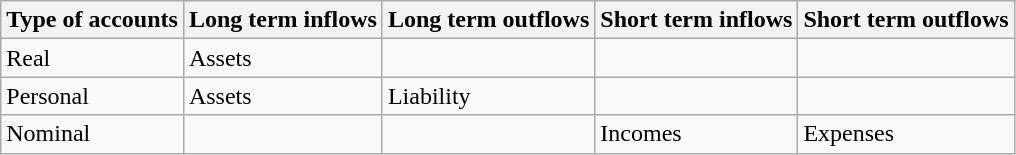<table class="wikitable">
<tr>
<th>Type of accounts</th>
<th>Long term inflows</th>
<th>Long term outflows</th>
<th>Short term inflows</th>
<th>Short term outflows</th>
</tr>
<tr>
<td>Real</td>
<td>Assets</td>
<td></td>
<td></td>
<td></td>
</tr>
<tr>
<td>Personal</td>
<td>Assets</td>
<td>Liability</td>
<td></td>
<td></td>
</tr>
<tr>
<td>Nominal</td>
<td></td>
<td></td>
<td>Incomes</td>
<td>Expenses</td>
</tr>
</table>
